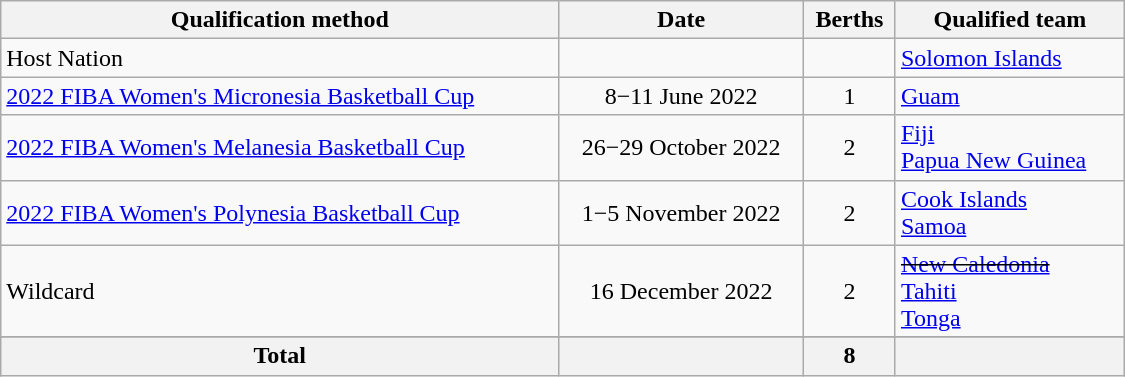<table class="wikitable" width=750>
<tr>
<th>Qualification method</th>
<th>Date</th>
<th>Berths</th>
<th>Qualified team</th>
</tr>
<tr>
<td>Host Nation</td>
<td></td>
<td></td>
<td> <a href='#'>Solomon Islands</a></td>
</tr>
<tr>
<td><a href='#'>2022 FIBA Women's Micronesia Basketball Cup</a></td>
<td align=center>8−11 June 2022</td>
<td align=center>1</td>
<td> <a href='#'>Guam</a></td>
</tr>
<tr>
<td><a href='#'>2022 FIBA Women's Melanesia Basketball Cup</a></td>
<td align=center>26−29 October 2022</td>
<td align=center>2</td>
<td> <a href='#'>Fiji</a><br> <a href='#'>Papua New Guinea</a></td>
</tr>
<tr>
<td><a href='#'>2022 FIBA Women's Polynesia Basketball Cup</a></td>
<td align=center>1−5 November 2022</td>
<td align=center>2</td>
<td> <a href='#'>Cook Islands</a><br> <a href='#'>Samoa</a></td>
</tr>
<tr>
<td>Wildcard</td>
<td align=center>16 December 2022</td>
<td align=center>2</td>
<td> <s><a href='#'>New Caledonia</a></s><br> <a href='#'>Tahiti</a><br> <a href='#'>Tonga</a></td>
</tr>
<tr>
</tr>
<tr>
<th>Total</th>
<th></th>
<th>8</th>
<th></th>
</tr>
</table>
